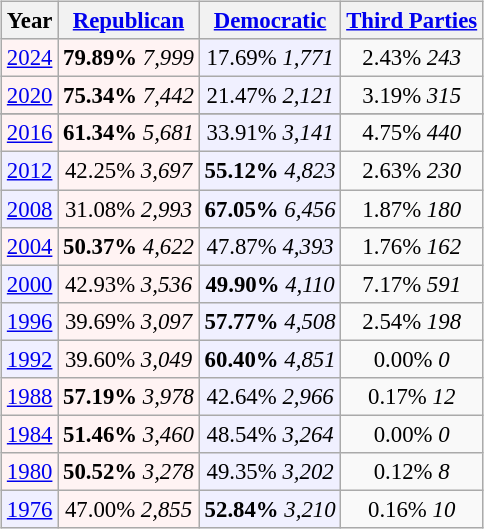<table class="wikitable" style="float:right; font-size:95%;">
<tr bgcolor=lightgrey>
<th>Year</th>
<th><a href='#'>Republican</a></th>
<th><a href='#'>Democratic</a></th>
<th><a href='#'>Third Parties</a></th>
</tr>
<tr>
<td align="center" bgcolor="#fff3f3"><a href='#'>2024</a></td>
<td align="center" bgcolor="#fff3f3"><strong>79.89%</strong> <em>7,999</em></td>
<td align="center" bgcolor="#f0f0ff">17.69% <em>1,771</em></td>
<td align="center">2.43% <em>243</em></td>
</tr>
<tr>
<td align="center" bgcolor="#fff3f3"><a href='#'>2020</a></td>
<td align="center" bgcolor="#fff3f3"><strong>75.34%</strong> <em>7,442</em></td>
<td align="center" bgcolor="#f0f0ff">21.47% <em>2,121</em></td>
<td align="center">3.19% <em>315</em></td>
</tr>
<tr>
</tr>
<tr>
<td align="center" bgcolor="#fff3f3"><a href='#'>2016</a></td>
<td align="center" bgcolor="#fff3f3"><strong>61.34%</strong> <em>5,681</em></td>
<td align="center" bgcolor="#f0f0ff">33.91% <em>3,141</em></td>
<td align="center">4.75% <em>440</em></td>
</tr>
<tr>
<td align="center" bgcolor="#f0f0ff"><a href='#'>2012</a></td>
<td align="center" bgcolor="#fff3f3">42.25% <em>3,697</em></td>
<td align="center" bgcolor="#f0f0ff"><strong>55.12%</strong> <em>4,823</em></td>
<td align="center">2.63% <em>230</em></td>
</tr>
<tr>
<td align="center" bgcolor="#f0f0ff"><a href='#'>2008</a></td>
<td align="center" bgcolor="#fff3f3">31.08% <em>2,993</em></td>
<td align="center" bgcolor="#f0f0ff"><strong>67.05%</strong> <em>6,456</em></td>
<td align="center">1.87% <em>180</em></td>
</tr>
<tr>
<td align="center" bgcolor="#fff3f3"><a href='#'>2004</a></td>
<td align="center" bgcolor="#fff3f3"><strong>50.37%</strong> <em>4,622</em></td>
<td align="center" bgcolor="#f0f0ff">47.87% <em>4,393</em></td>
<td align="center">1.76% <em>162</em></td>
</tr>
<tr>
<td align="center" bgcolor="#f0f0ff"><a href='#'>2000</a></td>
<td align="center" bgcolor="#fff3f3">42.93% <em>3,536</em></td>
<td align="center" bgcolor="#f0f0ff"><strong>49.90%</strong> <em>4,110</em></td>
<td align="center">7.17% <em>591</em></td>
</tr>
<tr>
<td align="center" bgcolor="#f0f0ff"><a href='#'>1996</a></td>
<td align="center" bgcolor="#fff3f3">39.69% <em>3,097</em></td>
<td align="center" bgcolor="#f0f0ff"><strong>57.77%</strong> <em>4,508</em></td>
<td align="center">2.54% <em>198</em></td>
</tr>
<tr>
<td align="center" bgcolor="#f0f0ff"><a href='#'>1992</a></td>
<td align="center" bgcolor="#fff3f3">39.60% <em>3,049</em></td>
<td align="center" bgcolor="#f0f0ff"><strong>60.40%</strong> <em>4,851</em></td>
<td align="center">0.00% <em>0</em></td>
</tr>
<tr>
<td align="center" bgcolor="#fff3f3"><a href='#'>1988</a></td>
<td align="center" bgcolor="#fff3f3"><strong>57.19%</strong> <em>3,978</em></td>
<td align="center" bgcolor="#f0f0ff">42.64% <em>2,966</em></td>
<td align="center">0.17% <em>12</em></td>
</tr>
<tr>
<td align="center" bgcolor="#fff3f3"><a href='#'>1984</a></td>
<td align="center" bgcolor="#fff3f3"><strong>51.46%</strong> <em>3,460</em></td>
<td align="center" bgcolor="#f0f0ff">48.54% <em>3,264</em></td>
<td align="center">0.00% <em>0</em></td>
</tr>
<tr>
<td align="center" bgcolor="#fff3f3"><a href='#'>1980</a></td>
<td align="center" bgcolor="#fff3f3"><strong>50.52%</strong> <em>3,278</em></td>
<td align="center" bgcolor="#f0f0ff">49.35% <em>3,202</em></td>
<td align="center">0.12% <em>8</em></td>
</tr>
<tr>
<td align="center" bgcolor="#f0f0ff"><a href='#'>1976</a></td>
<td align="center" bgcolor="#fff3f3">47.00% <em>2,855</em></td>
<td align="center" bgcolor="#f0f0ff"><strong>52.84%</strong> <em>3,210</em></td>
<td align="center">0.16% <em>10</em></td>
</tr>
</table>
